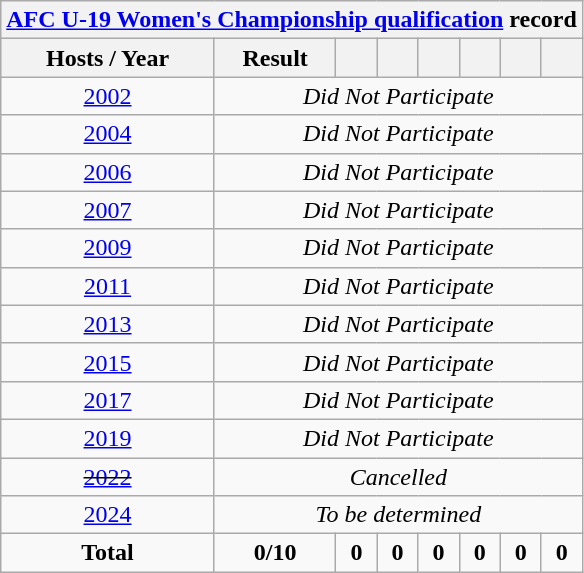<table class="wikitable" style="text-align: center;">
<tr>
<th colspan=9><a href='#'>AFC U-19 Women's Championship qualification</a> record</th>
</tr>
<tr>
<th>Hosts / Year</th>
<th>Result</th>
<th width=20></th>
<th width=20></th>
<th width=20></th>
<th width=20></th>
<th width=20></th>
<th width=20></th>
</tr>
<tr>
<td> <a href='#'>2002</a></td>
<td colspan=10><em>Did Not Participate</em></td>
</tr>
<tr>
<td> <a href='#'>2004</a></td>
<td colspan=10><em>Did Not Participate</em></td>
</tr>
<tr>
<td><a href='#'>2006</a></td>
<td colspan=10><em>Did Not Participate</em></td>
</tr>
<tr>
<td> <a href='#'>2007</a></td>
<td colspan=10><em>Did Not Participate</em></td>
</tr>
<tr>
<td> <a href='#'>2009</a></td>
<td colspan=10><em>Did Not Participate</em></td>
</tr>
<tr>
<td><a href='#'>2011</a></td>
<td colspan=10><em>Did Not Participate</em></td>
</tr>
<tr>
<td><a href='#'>2013</a></td>
<td colspan=10><em>Did Not Participate</em></td>
</tr>
<tr>
<td> <a href='#'>2015</a></td>
<td colspan=10><em>Did Not Participate</em></td>
</tr>
<tr>
<td> <a href='#'>2017</a></td>
<td colspan=10><em>Did Not Participate</em></td>
</tr>
<tr>
<td><a href='#'>2019</a></td>
<td colspan=10><em>Did Not Participate</em></td>
</tr>
<tr>
<td><s><a href='#'>2022</a></s></td>
<td colspan=10><em>Cancelled</em></td>
</tr>
<tr>
<td> <a href='#'>2024</a></td>
<td colspan=10><em>To be determined</em></td>
</tr>
<tr>
<td><strong>Total</strong></td>
<td><strong>0/10</strong></td>
<td><strong>0</strong></td>
<td><strong>0</strong></td>
<td><strong>0</strong></td>
<td><strong>0</strong></td>
<td><strong>0</strong></td>
<td><strong>0</strong></td>
</tr>
</table>
